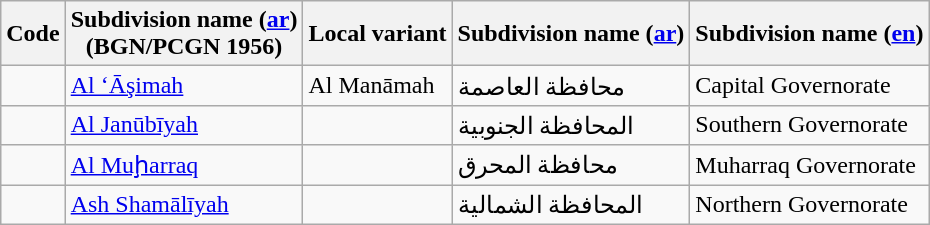<table class="wikitable sortable">
<tr>
<th>Code</th>
<th>Subdivision name (<a href='#'>ar</a>)<br>(BGN/PCGN 1956)</th>
<th>Local variant</th>
<th>Subdivision name (<a href='#'>ar</a>)<br></th>
<th>Subdivision name (<a href='#'>en</a>)<br></th>
</tr>
<tr>
<td></td>
<td><a href='#'>Al ‘Āşimah</a></td>
<td>Al Manāmah</td>
<td>محافظة العاصمة</td>
<td>Capital Governorate</td>
</tr>
<tr>
<td></td>
<td><a href='#'>Al Janūbīyah</a></td>
<td></td>
<td>المحافظة الجنوبية</td>
<td>Southern Governorate</td>
</tr>
<tr>
<td></td>
<td><a href='#'>Al Muḩarraq</a></td>
<td></td>
<td>محافظة المحرق</td>
<td>Muharraq Governorate</td>
</tr>
<tr>
<td></td>
<td><a href='#'>Ash Shamālīyah</a></td>
<td></td>
<td>المحافظة الشمالية</td>
<td>Northern Governorate</td>
</tr>
</table>
